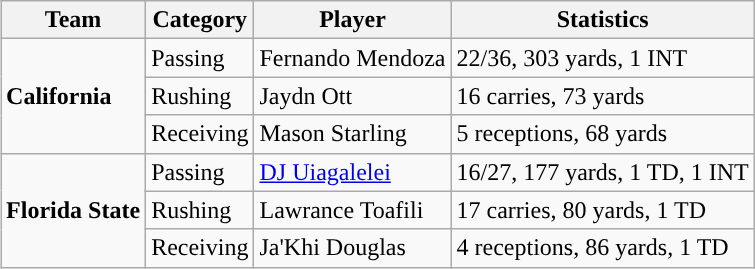<table class="wikitable" style="float: right;">
<tr>
<th>Team</th>
<th>Category</th>
<th>Player</th>
<th>Statistics</th>
</tr>
<tr>
<td rowspan=3><strong>California</strong></td>
<td>Passing</td>
<td>Fernando Mendoza</td>
<td>22/36, 303 yards, 1 INT</td>
</tr>
<tr>
<td>Rushing</td>
<td>Jaydn Ott</td>
<td>16 carries, 73 yards</td>
</tr>
<tr>
<td>Receiving</td>
<td>Mason Starling</td>
<td>5 receptions, 68 yards</td>
</tr>
<tr>
<td rowspan=3><strong>Florida State</strong></td>
<td>Passing</td>
<td><a href='#'>DJ Uiagalelei</a></td>
<td>16/27, 177 yards, 1 TD, 1 INT</td>
</tr>
<tr>
<td>Rushing</td>
<td>Lawrance Toafili</td>
<td>17 carries, 80 yards, 1 TD</td>
</tr>
<tr>
<td>Receiving</td>
<td>Ja'Khi Douglas</td>
<td>4 receptions, 86 yards, 1 TD</td>
</tr>
</table>
